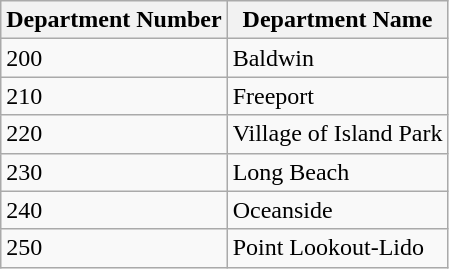<table class="wikitable mw-collapsible">
<tr valign="bottom">
<th>Department Number</th>
<th>Department Name</th>
</tr>
<tr>
<td>200</td>
<td>Baldwin</td>
</tr>
<tr>
<td>210</td>
<td>Freeport</td>
</tr>
<tr>
<td>220</td>
<td>Village of Island Park</td>
</tr>
<tr>
<td>230</td>
<td>Long Beach</td>
</tr>
<tr>
<td>240</td>
<td>Oceanside</td>
</tr>
<tr>
<td>250</td>
<td>Point Lookout-Lido</td>
</tr>
</table>
